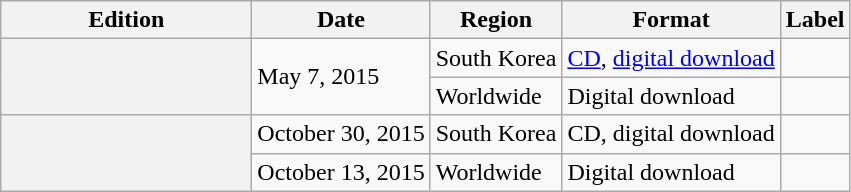<table class = "wikitable plainrowheaders">
<tr>
<th style="width:10em;">Edition</th>
<th>Date</th>
<th>Region</th>
<th>Format</th>
<th>Label</th>
</tr>
<tr>
<th scope=row rowspan=2></th>
<td rowspan=2>May 7, 2015</td>
<td>South Korea</td>
<td><a href='#'>CD</a>, <a href='#'>digital download</a></td>
<td></td>
</tr>
<tr>
<td>Worldwide</td>
<td>Digital download</td>
<td></td>
</tr>
<tr>
<th scope=row rowspan=2></th>
<td>October 30, 2015</td>
<td>South Korea</td>
<td>CD, digital download</td>
<td></td>
</tr>
<tr>
<td>October 13, 2015</td>
<td>Worldwide</td>
<td>Digital download</td>
<td></td>
</tr>
</table>
